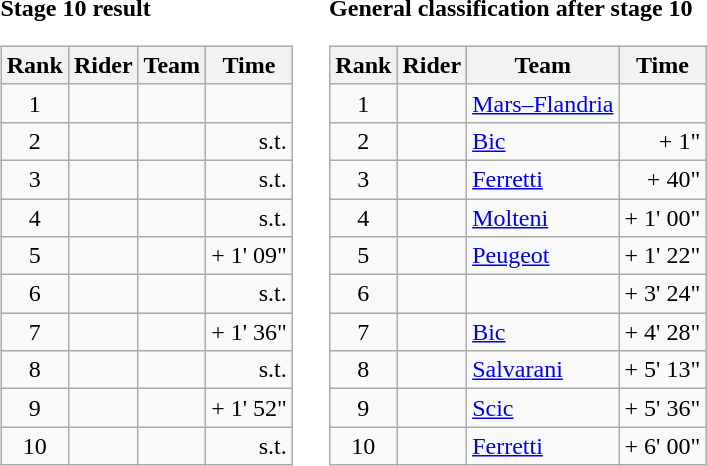<table>
<tr>
<td><strong>Stage 10 result</strong><br><table class="wikitable">
<tr>
<th scope="col">Rank</th>
<th scope="col">Rider</th>
<th scope="col">Team</th>
<th scope="col">Time</th>
</tr>
<tr>
<td style="text-align:center;">1</td>
<td></td>
<td></td>
<td style="text-align:right;"></td>
</tr>
<tr>
<td style="text-align:center;">2</td>
<td></td>
<td></td>
<td style="text-align:right;">s.t.</td>
</tr>
<tr>
<td style="text-align:center;">3</td>
<td></td>
<td></td>
<td style="text-align:right;">s.t.</td>
</tr>
<tr>
<td style="text-align:center;">4</td>
<td></td>
<td></td>
<td style="text-align:right;">s.t.</td>
</tr>
<tr>
<td style="text-align:center;">5</td>
<td></td>
<td></td>
<td style="text-align:right;">+ 1' 09"</td>
</tr>
<tr>
<td style="text-align:center;">6</td>
<td></td>
<td></td>
<td style="text-align:right;">s.t.</td>
</tr>
<tr>
<td style="text-align:center;">7</td>
<td></td>
<td></td>
<td style="text-align:right;">+ 1' 36"</td>
</tr>
<tr>
<td style="text-align:center;">8</td>
<td></td>
<td></td>
<td style="text-align:right;">s.t.</td>
</tr>
<tr>
<td style="text-align:center;">9</td>
<td></td>
<td></td>
<td style="text-align:right;">+ 1' 52"</td>
</tr>
<tr>
<td style="text-align:center;">10</td>
<td></td>
<td></td>
<td style="text-align:right;">s.t.</td>
</tr>
</table>
</td>
<td></td>
<td><strong>General classification after stage 10</strong><br><table class="wikitable">
<tr>
<th scope="col">Rank</th>
<th scope="col">Rider</th>
<th scope="col">Team</th>
<th scope="col">Time</th>
</tr>
<tr>
<td style="text-align:center;">1</td>
<td></td>
<td><a href='#'>Mars–Flandria</a></td>
<td style="text-align:right;"></td>
</tr>
<tr>
<td style="text-align:center;">2</td>
<td></td>
<td><a href='#'>Bic</a></td>
<td style="text-align:right;">+ 1"</td>
</tr>
<tr>
<td style="text-align:center;">3</td>
<td></td>
<td><a href='#'>Ferretti</a></td>
<td style="text-align:right;">+ 40"</td>
</tr>
<tr>
<td style="text-align:center;">4</td>
<td></td>
<td><a href='#'>Molteni</a></td>
<td style="text-align:right;">+ 1' 00"</td>
</tr>
<tr>
<td style="text-align:center;">5</td>
<td></td>
<td><a href='#'>Peugeot</a></td>
<td style="text-align:right;">+ 1' 22"</td>
</tr>
<tr>
<td style="text-align:center;">6</td>
<td></td>
<td></td>
<td style="text-align:right;">+ 3' 24"</td>
</tr>
<tr>
<td style="text-align:center;">7</td>
<td></td>
<td><a href='#'>Bic</a></td>
<td style="text-align:right;">+ 4' 28"</td>
</tr>
<tr>
<td style="text-align:center;">8</td>
<td></td>
<td><a href='#'>Salvarani</a></td>
<td style="text-align:right;">+ 5' 13"</td>
</tr>
<tr>
<td style="text-align:center;">9</td>
<td></td>
<td><a href='#'>Scic</a></td>
<td style="text-align:right;">+ 5' 36"</td>
</tr>
<tr>
<td style="text-align:center;">10</td>
<td></td>
<td><a href='#'>Ferretti</a></td>
<td style="text-align:right;">+ 6' 00"</td>
</tr>
</table>
</td>
</tr>
</table>
